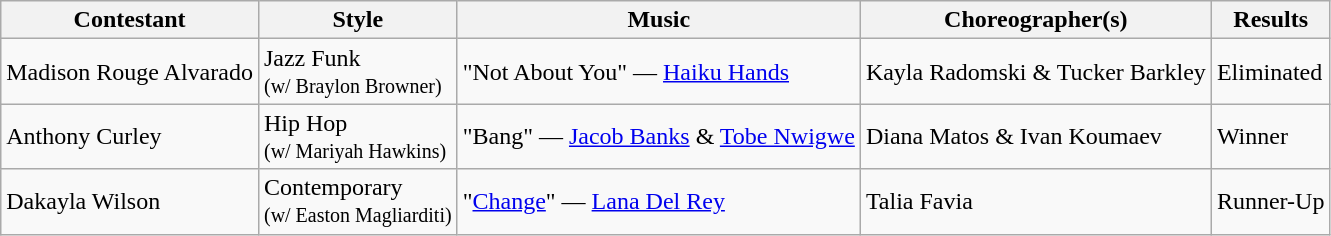<table class="wikitable">
<tr>
<th>Contestant</th>
<th>Style</th>
<th>Music</th>
<th>Choreographer(s)</th>
<th>Results</th>
</tr>
<tr>
<td>Madison Rouge Alvarado</td>
<td>Jazz Funk<br><small>(w/ Braylon Browner)</small></td>
<td>"Not About You" — <a href='#'>Haiku Hands</a></td>
<td>Kayla Radomski & Tucker Barkley</td>
<td>Eliminated</td>
</tr>
<tr>
<td>Anthony Curley</td>
<td>Hip Hop<br><small>(w/ Mariyah Hawkins)</small></td>
<td>"Bang" — <a href='#'>Jacob Banks</a> & <a href='#'>Tobe Nwigwe</a></td>
<td>Diana Matos & Ivan Koumaev</td>
<td>Winner</td>
</tr>
<tr>
<td>Dakayla Wilson</td>
<td>Contemporary<br><small>(w/ Easton Magliarditi)</small></td>
<td>"<a href='#'>Change</a>" — <a href='#'>Lana Del Rey</a></td>
<td>Talia Favia</td>
<td>Runner-Up</td>
</tr>
</table>
